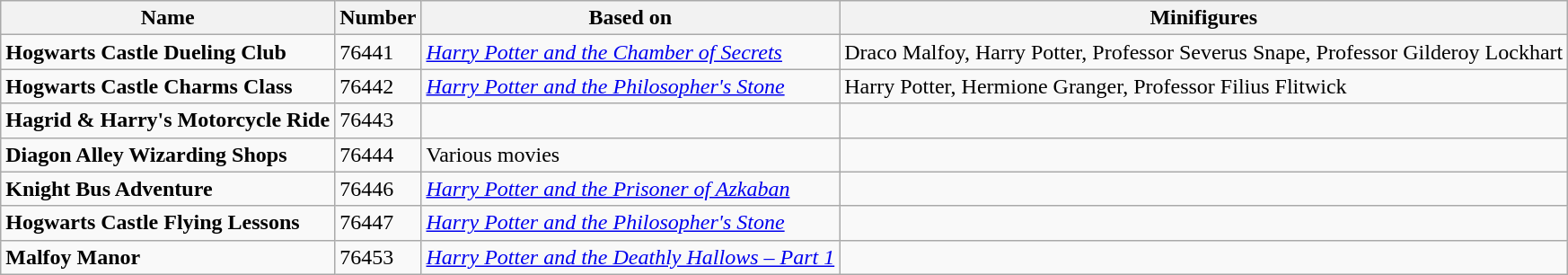<table class="wikitable">
<tr>
<th>Name</th>
<th>Number</th>
<th>Based on</th>
<th>Minifigures</th>
</tr>
<tr>
<td><strong>Hogwarts Castle Dueling Club</strong></td>
<td>76441</td>
<td><em><a href='#'>Harry Potter and the Chamber of Secrets</a></em></td>
<td>Draco Malfoy, Harry Potter, Professor Severus Snape, Professor Gilderoy Lockhart</td>
</tr>
<tr>
<td><strong>Hogwarts Castle Charms Class</strong></td>
<td>76442</td>
<td><em><a href='#'>Harry Potter and the Philosopher's Stone</a></em></td>
<td>Harry Potter, Hermione Granger, Professor Filius Flitwick</td>
</tr>
<tr>
<td><strong>Hagrid & Harry's Motorcycle Ride</strong></td>
<td>76443</td>
<td></td>
<td></td>
</tr>
<tr>
<td><strong>Diagon Alley Wizarding Shops</strong></td>
<td>76444</td>
<td>Various movies</td>
<td></td>
</tr>
<tr>
<td><strong>Knight Bus Adventure</strong></td>
<td>76446</td>
<td><em><a href='#'>Harry Potter and the Prisoner of Azkaban</a></em></td>
<td></td>
</tr>
<tr>
<td><strong>Hogwarts Castle Flying Lessons</strong></td>
<td>76447</td>
<td><em><a href='#'>Harry Potter and the Philosopher's Stone</a></em></td>
<td></td>
</tr>
<tr>
<td><strong>Malfoy Manor</strong></td>
<td>76453</td>
<td><em><a href='#'>Harry Potter and the Deathly Hallows – Part 1</a></em></td>
<td></td>
</tr>
</table>
